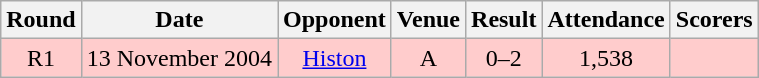<table class="wikitable" style="text-align:center;">
<tr>
<th>Round</th>
<th>Date</th>
<th>Opponent</th>
<th>Venue</th>
<th>Result</th>
<th>Attendance</th>
<th>Scorers</th>
</tr>
<tr style="background: #FFCCCC;">
<td>R1</td>
<td>13 November 2004</td>
<td><a href='#'>Histon</a></td>
<td>A</td>
<td>0–2</td>
<td>1,538</td>
<td></td>
</tr>
</table>
